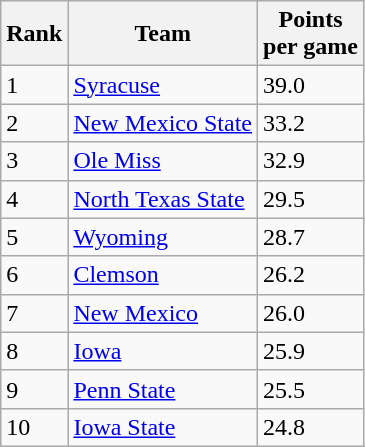<table class="wikitable sortable">
<tr>
<th>Rank</th>
<th>Team</th>
<th>Points<br>per game</th>
</tr>
<tr>
<td>1</td>
<td><a href='#'>Syracuse</a></td>
<td>39.0</td>
</tr>
<tr>
<td>2</td>
<td><a href='#'>New Mexico State</a></td>
<td>33.2</td>
</tr>
<tr>
<td>3</td>
<td><a href='#'>Ole Miss</a></td>
<td>32.9</td>
</tr>
<tr>
<td>4</td>
<td><a href='#'>North Texas  State</a></td>
<td>29.5</td>
</tr>
<tr>
<td>5</td>
<td><a href='#'>Wyoming</a></td>
<td>28.7</td>
</tr>
<tr>
<td>6</td>
<td><a href='#'>Clemson</a></td>
<td>26.2</td>
</tr>
<tr>
<td>7</td>
<td><a href='#'>New Mexico</a></td>
<td>26.0</td>
</tr>
<tr>
<td>8</td>
<td><a href='#'>Iowa</a></td>
<td>25.9</td>
</tr>
<tr>
<td>9</td>
<td><a href='#'>Penn State</a></td>
<td>25.5</td>
</tr>
<tr>
<td>10</td>
<td><a href='#'>Iowa State</a></td>
<td>24.8</td>
</tr>
</table>
